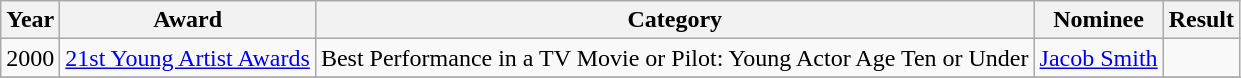<table class="wikitable sortable plainrowheaders" style="text-align:center;">
<tr>
<th>Year</th>
<th>Award</th>
<th>Category</th>
<th>Nominee</th>
<th>Result</th>
</tr>
<tr>
<td>2000</td>
<td><a href='#'>21st Young Artist Awards</a></td>
<td>Best Performance in a TV Movie or Pilot: Young Actor Age Ten or Under</td>
<td><a href='#'>Jacob Smith</a></td>
<td></td>
</tr>
<tr>
</tr>
</table>
